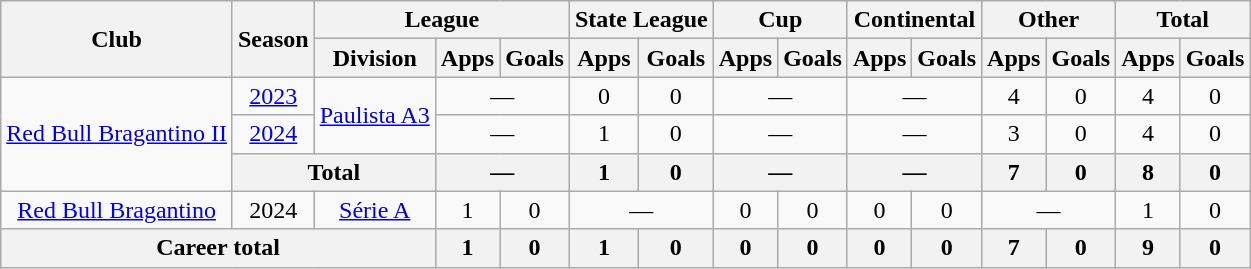<table class="wikitable" style="text-align: center">
<tr>
<th rowspan="2">Club</th>
<th rowspan="2">Season</th>
<th colspan="3">League</th>
<th colspan="2">State League</th>
<th colspan="2">Cup</th>
<th colspan="2">Continental</th>
<th colspan="2">Other</th>
<th colspan="2">Total</th>
</tr>
<tr>
<th>Division</th>
<th>Apps</th>
<th>Goals</th>
<th>Apps</th>
<th>Goals</th>
<th>Apps</th>
<th>Goals</th>
<th>Apps</th>
<th>Goals</th>
<th>Apps</th>
<th>Goals</th>
<th>Apps</th>
<th>Goals</th>
</tr>
<tr>
<td rowspan="3"><a href='#'>Red Bull Bragantino II</a></td>
<td><a href='#'>2023</a></td>
<td rowspan="2"><a href='#'>Paulista A3</a></td>
<td colspan="2">—</td>
<td>0</td>
<td>0</td>
<td colspan="2">—</td>
<td colspan="2">—</td>
<td>4</td>
<td>0</td>
<td>4</td>
<td>0</td>
</tr>
<tr>
<td><a href='#'>2024</a></td>
<td colspan="2">—</td>
<td>1</td>
<td>0</td>
<td colspan="2">—</td>
<td colspan="2">—</td>
<td>3</td>
<td>0</td>
<td>4</td>
<td>0</td>
</tr>
<tr>
<th colspan="2">Total</th>
<th colspan="2">—</th>
<th>1</th>
<th>0</th>
<th colspan="2">—</th>
<th colspan="2">—</th>
<th>7</th>
<th>0</th>
<th>8</th>
<th>0</th>
</tr>
<tr>
<td><a href='#'>Red Bull Bragantino</a></td>
<td>2024</td>
<td><a href='#'>Série A</a></td>
<td>1</td>
<td>0</td>
<td colspan="2">—</td>
<td>0</td>
<td>0</td>
<td>0</td>
<td>0</td>
<td colspan="2">—</td>
<td>1</td>
<td>0</td>
</tr>
<tr>
<th colspan="3"><strong>Career total</strong></th>
<th>1</th>
<th>0</th>
<th>1</th>
<th>0</th>
<th>0</th>
<th>0</th>
<th>0</th>
<th>0</th>
<th>7</th>
<th>0</th>
<th>9</th>
<th>0</th>
</tr>
</table>
